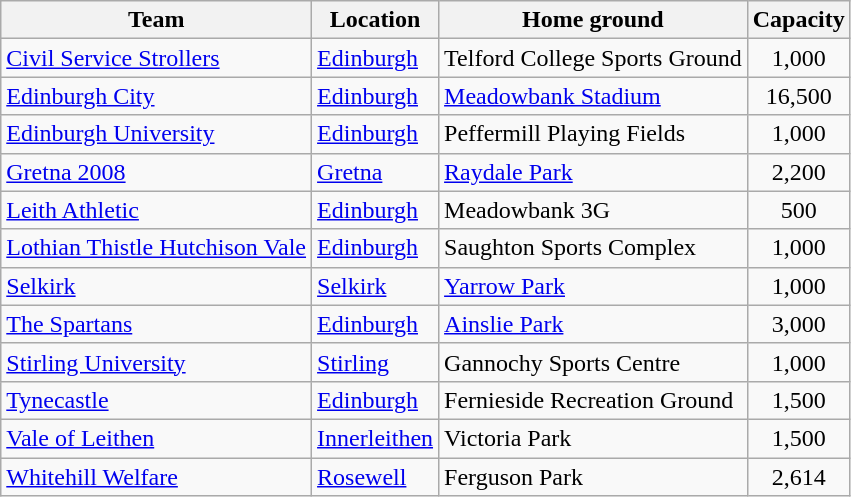<table class="wikitable sortable">
<tr>
<th>Team</th>
<th>Location</th>
<th>Home ground</th>
<th>Capacity</th>
</tr>
<tr>
<td><a href='#'>Civil Service Strollers</a></td>
<td><a href='#'>Edinburgh</a></td>
<td>Telford College Sports Ground</td>
<td align=center>1,000</td>
</tr>
<tr>
<td><a href='#'>Edinburgh City</a></td>
<td><a href='#'>Edinburgh</a></td>
<td><a href='#'>Meadowbank Stadium</a></td>
<td align=center>16,500</td>
</tr>
<tr>
<td><a href='#'>Edinburgh University</a></td>
<td><a href='#'>Edinburgh</a></td>
<td>Peffermill Playing Fields</td>
<td align=center>1,000</td>
</tr>
<tr>
<td><a href='#'>Gretna 2008</a></td>
<td><a href='#'>Gretna</a></td>
<td><a href='#'>Raydale Park</a></td>
<td align=center>2,200</td>
</tr>
<tr>
<td><a href='#'>Leith Athletic</a></td>
<td><a href='#'>Edinburgh</a></td>
<td>Meadowbank 3G</td>
<td align=center>500</td>
</tr>
<tr>
<td><a href='#'>Lothian Thistle Hutchison Vale</a></td>
<td><a href='#'>Edinburgh</a></td>
<td>Saughton Sports Complex</td>
<td align=center>1,000</td>
</tr>
<tr>
<td><a href='#'>Selkirk</a></td>
<td><a href='#'>Selkirk</a></td>
<td><a href='#'>Yarrow Park</a></td>
<td align=center>1,000</td>
</tr>
<tr>
<td><a href='#'>The Spartans</a></td>
<td><a href='#'>Edinburgh</a></td>
<td><a href='#'>Ainslie Park</a></td>
<td align=center>3,000</td>
</tr>
<tr>
<td><a href='#'>Stirling University</a></td>
<td><a href='#'>Stirling</a></td>
<td>Gannochy Sports Centre</td>
<td align=center>1,000</td>
</tr>
<tr>
<td><a href='#'>Tynecastle</a></td>
<td><a href='#'>Edinburgh</a></td>
<td>Fernieside Recreation Ground</td>
<td align=center>1,500</td>
</tr>
<tr>
<td><a href='#'>Vale of Leithen</a></td>
<td><a href='#'>Innerleithen</a></td>
<td>Victoria Park</td>
<td align=center>1,500</td>
</tr>
<tr>
<td><a href='#'>Whitehill Welfare</a></td>
<td><a href='#'>Rosewell</a></td>
<td>Ferguson Park</td>
<td align=center>2,614</td>
</tr>
</table>
